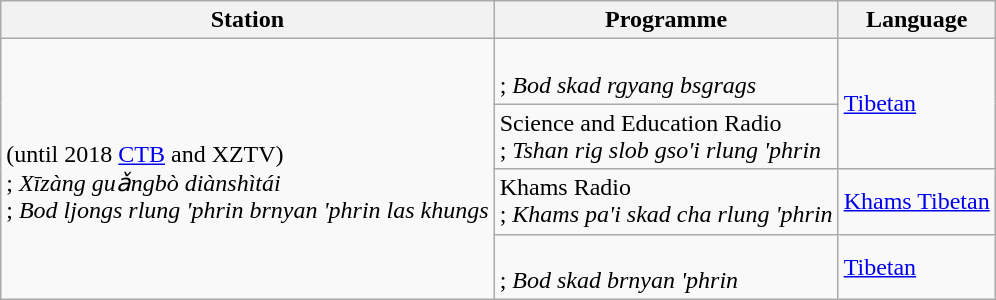<table border="1" class="wikitable">
<tr>
<th>Station</th>
<th>Programme</th>
<th>Language</th>
</tr>
<tr>
<td rowspan="4"><strong></strong><br>(until 2018 <a href='#'>CTB</a> and XZTV)<br> ; <em>Xīzàng guǎngbò diànshìtái</em><br> ; <em>Bod ljongs rlung 'phrin brnyan 'phrin las khungs</em></td>
<td><br> ; <em>Bod skad rgyang bsgrags</em></td>
<td rowspan="2"><a href='#'>Tibetan</a></td>
</tr>
<tr>
<td>Science and Education Radio<br> ; <em>Tshan rig slob gso'i rlung 'phrin</em></td>
</tr>
<tr>
<td>Khams Radio<br> ; <em>Khams pa'i skad cha rlung 'phrin</em></td>
<td><a href='#'>Khams Tibetan</a></td>
</tr>
<tr>
<td><br> ; <em>Bod skad brnyan 'phrin</em></td>
<td><a href='#'>Tibetan</a></td>
</tr>
</table>
